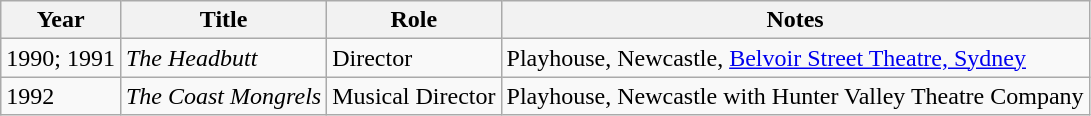<table class="wikitable sortable">
<tr>
<th>Year</th>
<th>Title</th>
<th>Role</th>
<th>Notes</th>
</tr>
<tr>
<td>1990; 1991</td>
<td><em>The Headbutt</em></td>
<td>Director</td>
<td>Playhouse, Newcastle, <a href='#'>Belvoir Street Theatre, Sydney</a></td>
</tr>
<tr>
<td>1992</td>
<td><em>The Coast Mongrels</em></td>
<td>Musical Director</td>
<td>Playhouse, Newcastle with Hunter Valley Theatre Company</td>
</tr>
</table>
